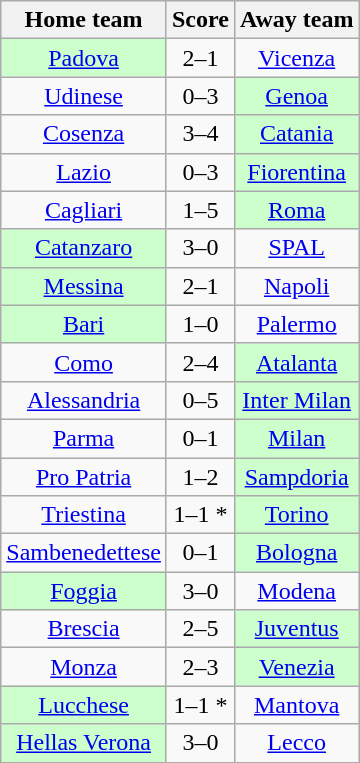<table class="wikitable" style="text-align: center">
<tr>
<th>Home team</th>
<th>Score</th>
<th>Away team</th>
</tr>
<tr>
<td bgcolor="ccffcc"><a href='#'>Padova</a></td>
<td>2–1</td>
<td><a href='#'>Vicenza</a></td>
</tr>
<tr>
<td><a href='#'>Udinese</a></td>
<td>0–3</td>
<td bgcolor="ccffcc"><a href='#'>Genoa</a></td>
</tr>
<tr>
<td><a href='#'>Cosenza</a></td>
<td>3–4 </td>
<td bgcolor="ccffcc"><a href='#'>Catania</a></td>
</tr>
<tr>
<td><a href='#'>Lazio</a></td>
<td>0–3</td>
<td bgcolor="ccffcc"><a href='#'>Fiorentina</a></td>
</tr>
<tr>
<td><a href='#'>Cagliari</a></td>
<td>1–5</td>
<td bgcolor="ccffcc"><a href='#'>Roma</a></td>
</tr>
<tr>
<td bgcolor="ccffcc"><a href='#'>Catanzaro</a></td>
<td>3–0</td>
<td><a href='#'>SPAL</a></td>
</tr>
<tr>
<td bgcolor="ccffcc"><a href='#'>Messina</a></td>
<td>2–1</td>
<td><a href='#'>Napoli</a></td>
</tr>
<tr>
<td bgcolor="ccffcc"><a href='#'>Bari</a></td>
<td>1–0</td>
<td><a href='#'>Palermo</a></td>
</tr>
<tr>
<td><a href='#'>Como</a></td>
<td>2–4 </td>
<td bgcolor="ccffcc"><a href='#'>Atalanta</a></td>
</tr>
<tr>
<td><a href='#'>Alessandria</a></td>
<td>0–5</td>
<td bgcolor="ccffcc"><a href='#'>Inter Milan</a></td>
</tr>
<tr>
<td><a href='#'>Parma</a></td>
<td>0–1</td>
<td bgcolor="ccffcc"><a href='#'>Milan</a></td>
</tr>
<tr>
<td><a href='#'>Pro Patria</a></td>
<td>1–2</td>
<td bgcolor="ccffcc"><a href='#'>Sampdoria</a></td>
</tr>
<tr>
<td><a href='#'>Triestina</a></td>
<td>1–1 *</td>
<td bgcolor="ccffcc"><a href='#'>Torino</a></td>
</tr>
<tr>
<td><a href='#'>Sambenedettese</a></td>
<td>0–1</td>
<td bgcolor="ccffcc"><a href='#'>Bologna</a></td>
</tr>
<tr>
<td bgcolor="ccffcc"><a href='#'>Foggia</a></td>
<td>3–0</td>
<td><a href='#'>Modena</a></td>
</tr>
<tr>
<td><a href='#'>Brescia</a></td>
<td>2–5</td>
<td bgcolor="ccffcc"><a href='#'>Juventus</a></td>
</tr>
<tr>
<td><a href='#'>Monza</a></td>
<td>2–3</td>
<td bgcolor="ccffcc"><a href='#'>Venezia</a></td>
</tr>
<tr>
<td bgcolor="ccffcc"><a href='#'>Lucchese</a></td>
<td>1–1 *</td>
<td><a href='#'>Mantova</a></td>
</tr>
<tr>
<td bgcolor="ccffcc"><a href='#'>Hellas Verona</a></td>
<td>3–0</td>
<td><a href='#'>Lecco</a></td>
</tr>
</table>
